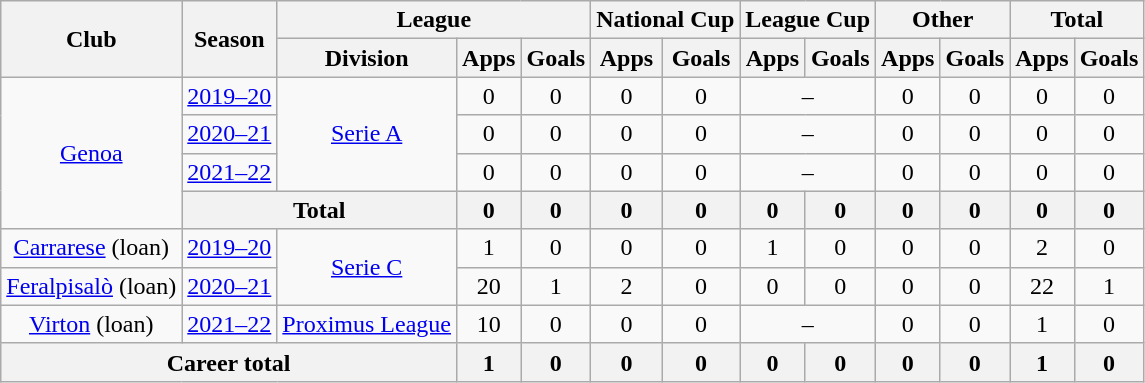<table class="wikitable" style="text-align: center">
<tr>
<th rowspan="2">Club</th>
<th rowspan="2">Season</th>
<th colspan="3">League</th>
<th colspan="2">National Cup</th>
<th colspan="2">League Cup</th>
<th colspan="2">Other</th>
<th colspan="2">Total</th>
</tr>
<tr>
<th>Division</th>
<th>Apps</th>
<th>Goals</th>
<th>Apps</th>
<th>Goals</th>
<th>Apps</th>
<th>Goals</th>
<th>Apps</th>
<th>Goals</th>
<th>Apps</th>
<th>Goals</th>
</tr>
<tr>
<td rowspan="4"><a href='#'>Genoa</a></td>
<td><a href='#'>2019–20</a></td>
<td rowspan="3"><a href='#'>Serie A</a></td>
<td>0</td>
<td>0</td>
<td>0</td>
<td>0</td>
<td colspan="2">–</td>
<td>0</td>
<td>0</td>
<td>0</td>
<td>0</td>
</tr>
<tr>
<td><a href='#'>2020–21</a></td>
<td>0</td>
<td>0</td>
<td>0</td>
<td>0</td>
<td colspan="2">–</td>
<td>0</td>
<td>0</td>
<td>0</td>
<td>0</td>
</tr>
<tr>
<td><a href='#'>2021–22</a></td>
<td>0</td>
<td>0</td>
<td>0</td>
<td>0</td>
<td colspan="2">–</td>
<td>0</td>
<td>0</td>
<td>0</td>
<td>0</td>
</tr>
<tr>
<th colspan="2"><strong>Total</strong></th>
<th>0</th>
<th>0</th>
<th>0</th>
<th>0</th>
<th>0</th>
<th>0</th>
<th>0</th>
<th>0</th>
<th>0</th>
<th>0</th>
</tr>
<tr>
<td><a href='#'>Carrarese</a> (loan)</td>
<td><a href='#'>2019–20</a></td>
<td rowspan="2"><a href='#'>Serie C</a></td>
<td>1</td>
<td>0</td>
<td>0</td>
<td>0</td>
<td>1</td>
<td>0</td>
<td>0</td>
<td>0</td>
<td>2</td>
<td>0</td>
</tr>
<tr>
<td><a href='#'>Feralpisalò</a> (loan)</td>
<td><a href='#'>2020–21</a></td>
<td>20</td>
<td>1</td>
<td>2</td>
<td>0</td>
<td>0</td>
<td>0</td>
<td>0</td>
<td>0</td>
<td>22</td>
<td>1</td>
</tr>
<tr>
<td><a href='#'>Virton</a> (loan)</td>
<td><a href='#'>2021–22</a></td>
<td><a href='#'>Proximus League</a></td>
<td>10</td>
<td>0</td>
<td>0</td>
<td>0</td>
<td colspan="2">–</td>
<td>0</td>
<td>0</td>
<td>1</td>
<td>0</td>
</tr>
<tr>
<th colspan="3"><strong>Career total</strong></th>
<th>1</th>
<th>0</th>
<th>0</th>
<th>0</th>
<th>0</th>
<th>0</th>
<th>0</th>
<th>0</th>
<th>1</th>
<th>0</th>
</tr>
</table>
